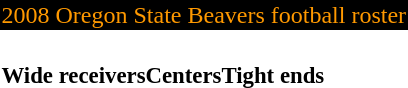<table class="toccolours" style="text-align: left;">
<tr>
<td colspan=7 style="color:#FF9900; background:#000000; text-align: center">2008 Oregon State Beavers football roster</td>
</tr>
<tr>
<td style="font-size: 95%;" valign="top"><br><strong>Wide receivers</strong><strong>Centers</strong><strong>Tight ends</strong></td>
</tr>
</table>
